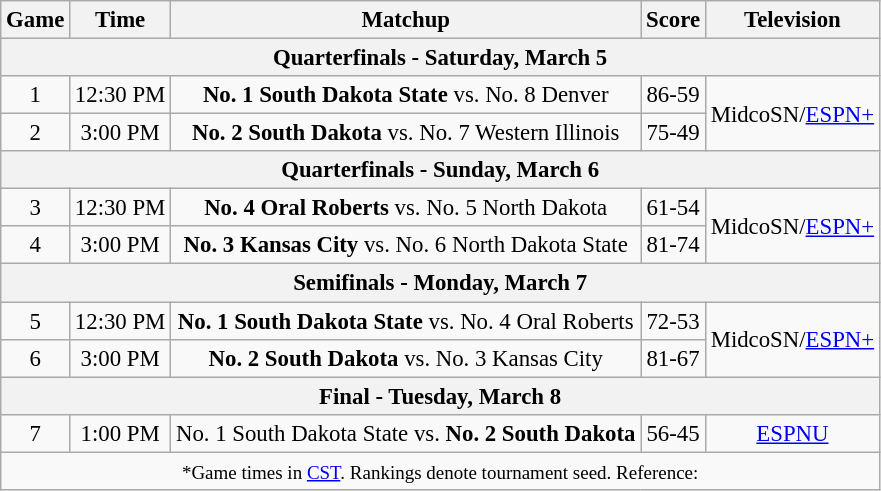<table class="wikitable" style="font-size: 95%;text-align:center">
<tr>
<th>Game</th>
<th>Time</th>
<th>Matchup</th>
<th>Score</th>
<th>Television</th>
</tr>
<tr>
<th colspan=5>Quarterfinals - Saturday, March 5</th>
</tr>
<tr>
<td>1</td>
<td>12:30 PM</td>
<td><strong>No. 1 South Dakota State</strong> vs. No. 8 Denver</td>
<td>86-59</td>
<td rowspan=2>MidcoSN/<a href='#'>ESPN+</a></td>
</tr>
<tr>
<td>2</td>
<td>3:00 PM</td>
<td><strong>No. 2 South Dakota</strong> vs. No. 7 Western Illinois</td>
<td>75-49</td>
</tr>
<tr>
<th colspan=5>Quarterfinals - Sunday, March 6</th>
</tr>
<tr>
<td>3</td>
<td>12:30 PM</td>
<td><strong>No. 4 Oral Roberts</strong> vs. No. 5 North Dakota</td>
<td>61-54</td>
<td rowspan=2>MidcoSN/<a href='#'>ESPN+</a></td>
</tr>
<tr>
<td>4</td>
<td>3:00 PM</td>
<td><strong>No. 3 Kansas City</strong> vs. No. 6 North Dakota State</td>
<td>81-74</td>
</tr>
<tr>
<th colspan=5>Semifinals - Monday, March 7</th>
</tr>
<tr>
<td>5</td>
<td>12:30 PM</td>
<td><strong>No. 1 South Dakota State</strong> vs. No. 4 Oral Roberts</td>
<td>72-53</td>
<td rowspan=2>MidcoSN/<a href='#'>ESPN+</a></td>
</tr>
<tr>
<td>6</td>
<td>3:00 PM</td>
<td><strong>No. 2 South Dakota</strong> vs. No. 3 Kansas City</td>
<td>81-67</td>
</tr>
<tr>
<th colspan=5>Final - Tuesday, March 8</th>
</tr>
<tr>
<td>7</td>
<td>1:00 PM</td>
<td>No. 1 South Dakota State vs. <strong>No. 2 South Dakota</strong></td>
<td>56-45</td>
<td><a href='#'>ESPNU</a></td>
</tr>
<tr>
<td colspan=5><small>*Game times in <a href='#'>CST</a>. Rankings denote tournament seed. Reference:</small></td>
</tr>
</table>
